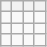<table class="wikitable">
<tr>
<th></th>
<th></th>
<th></th>
<th></th>
</tr>
<tr>
<td></td>
<td></td>
<td></td>
<td></td>
</tr>
<tr>
<td></td>
<td></td>
<td></td>
<td></td>
</tr>
<tr>
<td></td>
<td></td>
<td></td>
<td></td>
</tr>
</table>
